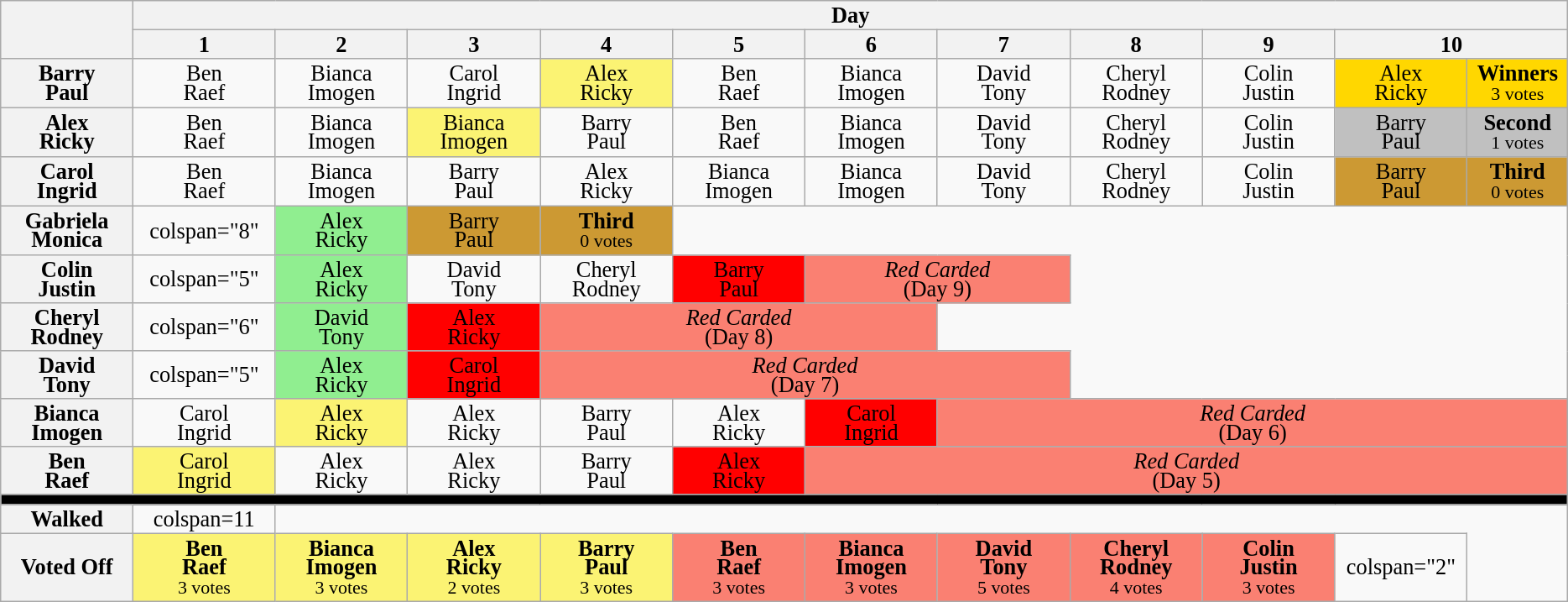<table class="wikitable" style="text-align:center; font-size:110%; line-height:15px;">
<tr>
<th style="width: 7%;" rowspan="2"></th>
<th colspan=31>Day</th>
</tr>
<tr>
<th style="width: 7%;">1</th>
<th style="width: 7%;">2</th>
<th style="width: 7%;">3</th>
<th style="width: 7%;">4</th>
<th style="width: 7%;">5</th>
<th style="width: 7%;">6</th>
<th style="width: 7%;">7</th>
<th style="width: 7%;">8</th>
<th style="width: 7%;">9</th>
<th colspan="2" style="width: 7%;">10</th>
</tr>
<tr>
<th>Barry<br>Paul</th>
<td>Ben<br>Raef</td>
<td>Bianca<br>Imogen</td>
<td>Carol<br>Ingrid</td>
<td bgcolor=#fbf373>Alex<br>Ricky</td>
<td>Ben<br>Raef</td>
<td>Bianca<br>Imogen</td>
<td>David<br>Tony</td>
<td>Cheryl<br> Rodney</td>
<td>Colin<br>Justin</td>
<td bgcolor="gold">Alex<br>Ricky</td>
<td bgcolor="gold"><strong>Winners</strong><br><small>3 votes</small></td>
</tr>
<tr>
<th>Alex<br>Ricky</th>
<td>Ben<br>Raef</td>
<td>Bianca<br>Imogen</td>
<td bgcolor=#fbf373>Bianca<br>Imogen</td>
<td>Barry<br>Paul</td>
<td>Ben<br>Raef</td>
<td>Bianca<br>Imogen</td>
<td>David<br>Tony</td>
<td>Cheryl<br> Rodney</td>
<td>Colin<br>Justin</td>
<td bgcolor="silver">Barry<br>Paul</td>
<td bgcolor="silver"><strong>Second</strong><br><small>1 votes</small></td>
</tr>
<tr>
<th>Carol<br>Ingrid</th>
<td>Ben<br>Raef</td>
<td>Bianca<br>Imogen</td>
<td>Barry<br>Paul</td>
<td>Alex<br>Ricky</td>
<td>Bianca<br>Imogen</td>
<td>Bianca<br>Imogen</td>
<td>David<br>Tony</td>
<td>Cheryl<br> Rodney</td>
<td>Colin<br>Justin</td>
<td bgcolor="#cc9933">Barry<br>Paul</td>
<td bgcolor="#cc9933"><strong>Third</strong><br><small>0 votes</small></td>
</tr>
<tr>
<th>Gabriela<br>Monica</th>
<td>colspan="8" </td>
<td bgcolor="lightgreen">Alex<br>Ricky</td>
<td bgcolor="#cc9933">Barry<br>Paul</td>
<td bgcolor="#cc9933"><strong>Third</strong><br><small>0 votes</small></td>
</tr>
<tr>
<th>Colin<br>Justin</th>
<td>colspan="5" </td>
<td bgcolor="lightgreen">Alex<br>Ricky</td>
<td>David<br>Tony</td>
<td>Cheryl<br>Rodney</td>
<td bgcolor="red">Barry<br>Paul</td>
<td colspan="2" style="background:#fa8072; text-align:center"><em>Red Carded</em><br>(Day 9)</td>
</tr>
<tr>
<th>Cheryl<br>Rodney</th>
<td>colspan="6" </td>
<td bgcolor="lightgreen">David<br>Tony</td>
<td bgcolor="red">Alex<br>Ricky</td>
<td colspan="3" style="background:#fa8072; text-align:center"><em>Red Carded</em><br>(Day 8)</td>
</tr>
<tr>
<th>David<br>Tony</th>
<td>colspan="5" </td>
<td bgcolor="lightgreen">Alex<br>Ricky</td>
<td bgcolor="red">Carol<br>Ingrid</td>
<td colspan="4" style="background: #fa8072; text-align:center"><em>Red Carded</em><br>(Day 7)</td>
</tr>
<tr>
<th>Bianca<br>Imogen</th>
<td>Carol<br>Ingrid</td>
<td bgcolor=#fbf373>Alex<br>Ricky</td>
<td>Alex<br>Ricky</td>
<td>Barry<br>Paul</td>
<td>Alex<br>Ricky</td>
<td bgcolor="red">Carol<br>Ingrid</td>
<td colspan="5" style="background:#fa8072; text-align:center"><em>Red Carded</em><br>(Day 6)</td>
</tr>
<tr>
<th>Ben<br>Raef</th>
<td bgcolor=#fbf373>Carol<br>Ingrid</td>
<td>Alex<br>Ricky</td>
<td>Alex<br>Ricky</td>
<td>Barry<br>Paul</td>
<td bgcolor="red">Alex<br>Ricky</td>
<td colspan="6" style="background:#fa8072; text-align:center"><em>Red Carded</em><br>(Day 5)</td>
</tr>
<tr>
<th style="background:black;" colspan="12"></th>
</tr>
<tr>
<th>Walked</th>
<td>colspan=11 </td>
</tr>
<tr>
<th>Voted Off</th>
<td style="background:#fbf373;"><strong>Ben<br>Raef</strong><br><small>3 votes</small></td>
<td style="background:#fbf373;"><strong>Bianca<br>Imogen</strong><br><small>3 votes</small></td>
<td style="background:#fbf373;"><strong>Alex<br>Ricky</strong><br><small>2 votes</small></td>
<td style="background:#fbf373;"><strong>Barry<br>Paul</strong><br><small>3 votes</small></td>
<td style="background:#fa8072;"><strong>Ben<br>Raef</strong><br><small>3 votes</small></td>
<td style="background:#fa8072;"><strong>Bianca<br>Imogen</strong><br><small>3 votes</small></td>
<td style="background:#fa8072;"><strong>David<br>Tony</strong><br><small>5 votes</small></td>
<td style="background:#fa8072;"><strong>Cheryl<br>Rodney</strong><br><small>4 votes</small></td>
<td style="background:#fa8072;"><strong>Colin<br>Justin</strong><br><small>3 votes</small></td>
<td>colspan="2" </td>
</tr>
</table>
